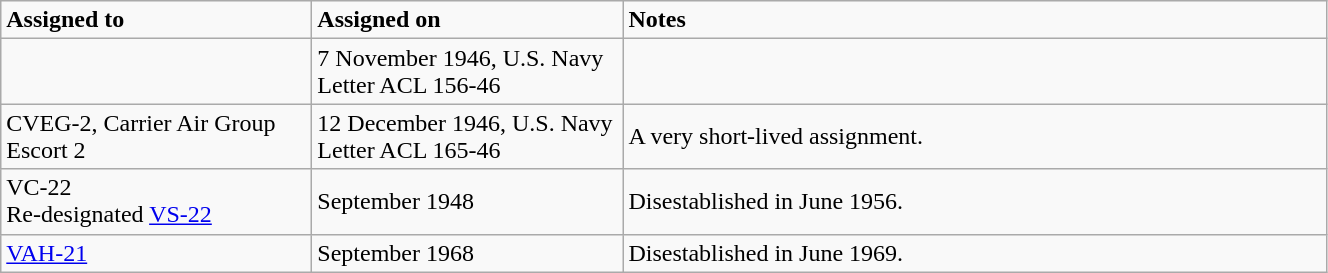<table class="wikitable" style="width: 70%;">
<tr>
<td style="width: 200px;"><strong>Assigned to</strong></td>
<td style="width: 200px;"><strong>Assigned on</strong></td>
<td><strong>Notes</strong></td>
</tr>
<tr>
<td></td>
<td>7 November 1946, U.S. Navy Letter ACL 156-46</td>
<td></td>
</tr>
<tr>
<td>CVEG-2, Carrier Air Group Escort 2</td>
<td>12 December 1946, U.S. Navy Letter ACL 165-46</td>
<td>A very short-lived assignment.</td>
</tr>
<tr>
<td>VC-22<br>Re-designated <a href='#'>VS-22</a></td>
<td>September 1948</td>
<td>Disestablished in June 1956.</td>
</tr>
<tr>
<td><a href='#'>VAH-21</a></td>
<td>September 1968</td>
<td>Disestablished in June 1969.</td>
</tr>
</table>
